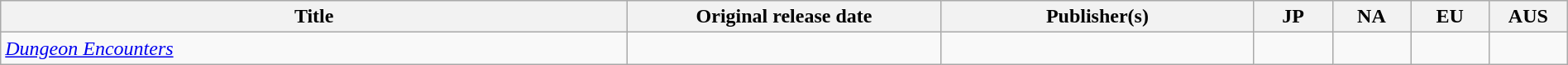<table class="wikitable sortable" style="width: 100%;">
<tr>
<th style="width:40%;">Title</th>
<th style="width:20%;">Original release date</th>
<th style="width:20%;">Publisher(s)</th>
<th style="width:5%;">JP</th>
<th style="width:5%;">NA</th>
<th style="width:5%;">EU</th>
<th style="width:5%;">AUS</th>
</tr>
<tr>
<td><em><a href='#'>Dungeon Encounters</a></em></td>
<td></td>
<td></td>
<td></td>
<td></td>
<td></td>
<td></td>
</tr>
</table>
